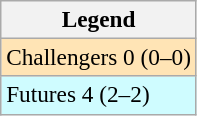<table class=wikitable style=font-size:97%>
<tr>
<th>Legend</th>
</tr>
<tr style="background:moccasin;">
<td>Challengers 0 (0–0)</td>
</tr>
<tr style="background:#cffcff;">
<td>Futures 4 (2–2)</td>
</tr>
</table>
